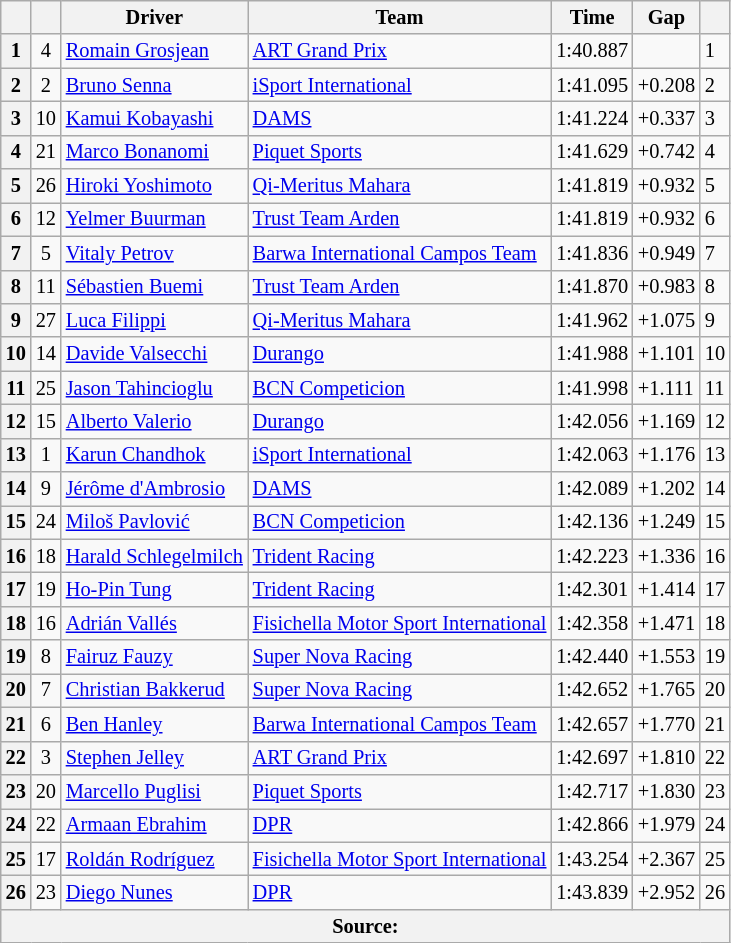<table class="wikitable" style="font-size: 85%">
<tr>
<th></th>
<th></th>
<th>Driver</th>
<th>Team</th>
<th>Time</th>
<th>Gap</th>
<th></th>
</tr>
<tr>
<th>1</th>
<td align="center">4</td>
<td> <a href='#'>Romain Grosjean</a></td>
<td><a href='#'>ART Grand Prix</a></td>
<td>1:40.887</td>
<td></td>
<td>1</td>
</tr>
<tr>
<th>2</th>
<td align="center">2</td>
<td> <a href='#'>Bruno Senna</a></td>
<td><a href='#'>iSport International</a></td>
<td>1:41.095</td>
<td>+0.208</td>
<td>2</td>
</tr>
<tr>
<th>3</th>
<td align="center">10</td>
<td> <a href='#'>Kamui Kobayashi</a></td>
<td><a href='#'>DAMS</a></td>
<td>1:41.224</td>
<td>+0.337</td>
<td>3</td>
</tr>
<tr>
<th>4</th>
<td align="center">21</td>
<td> <a href='#'>Marco Bonanomi</a></td>
<td><a href='#'>Piquet Sports</a></td>
<td>1:41.629</td>
<td>+0.742</td>
<td>4</td>
</tr>
<tr>
<th>5</th>
<td align="center">26</td>
<td> <a href='#'>Hiroki Yoshimoto</a></td>
<td><a href='#'>Qi-Meritus Mahara</a></td>
<td>1:41.819</td>
<td>+0.932</td>
<td>5</td>
</tr>
<tr>
<th>6</th>
<td align="center">12</td>
<td> <a href='#'>Yelmer Buurman</a></td>
<td><a href='#'>Trust Team Arden</a></td>
<td>1:41.819</td>
<td>+0.932</td>
<td>6</td>
</tr>
<tr>
<th>7</th>
<td align="center">5</td>
<td> <a href='#'>Vitaly Petrov</a></td>
<td><a href='#'>Barwa International Campos Team</a></td>
<td>1:41.836</td>
<td>+0.949</td>
<td>7</td>
</tr>
<tr>
<th>8</th>
<td align="center">11</td>
<td> <a href='#'>Sébastien Buemi</a></td>
<td><a href='#'>Trust Team Arden</a></td>
<td>1:41.870</td>
<td>+0.983</td>
<td>8</td>
</tr>
<tr>
<th>9</th>
<td align="center">27</td>
<td> <a href='#'>Luca Filippi</a></td>
<td><a href='#'>Qi-Meritus Mahara</a></td>
<td>1:41.962</td>
<td>+1.075</td>
<td>9</td>
</tr>
<tr>
<th>10</th>
<td align="center">14</td>
<td> <a href='#'>Davide Valsecchi</a></td>
<td><a href='#'>Durango</a></td>
<td>1:41.988</td>
<td>+1.101</td>
<td>10</td>
</tr>
<tr>
<th>11</th>
<td align="center">25</td>
<td> <a href='#'>Jason Tahincioglu</a></td>
<td><a href='#'>BCN Competicion</a></td>
<td>1:41.998</td>
<td>+1.111</td>
<td>11</td>
</tr>
<tr>
<th>12</th>
<td align="center">15</td>
<td> <a href='#'>Alberto Valerio</a></td>
<td><a href='#'>Durango</a></td>
<td>1:42.056</td>
<td>+1.169</td>
<td>12</td>
</tr>
<tr>
<th>13</th>
<td align="center">1</td>
<td> <a href='#'>Karun Chandhok</a></td>
<td><a href='#'>iSport International</a></td>
<td>1:42.063</td>
<td>+1.176</td>
<td>13</td>
</tr>
<tr>
<th>14</th>
<td align="center">9</td>
<td> <a href='#'>Jérôme d'Ambrosio</a></td>
<td><a href='#'>DAMS</a></td>
<td>1:42.089</td>
<td>+1.202</td>
<td>14</td>
</tr>
<tr>
<th>15</th>
<td align="center">24</td>
<td> <a href='#'>Miloš Pavlović</a></td>
<td><a href='#'>BCN Competicion</a></td>
<td>1:42.136</td>
<td>+1.249</td>
<td>15</td>
</tr>
<tr>
<th>16</th>
<td align="center">18</td>
<td> <a href='#'>Harald Schlegelmilch</a></td>
<td><a href='#'>Trident Racing</a></td>
<td>1:42.223</td>
<td>+1.336</td>
<td>16</td>
</tr>
<tr>
<th>17</th>
<td align="center">19</td>
<td> <a href='#'>Ho-Pin Tung</a></td>
<td><a href='#'>Trident Racing</a></td>
<td>1:42.301</td>
<td>+1.414</td>
<td>17</td>
</tr>
<tr>
<th>18</th>
<td align="center">16</td>
<td> <a href='#'>Adrián Vallés</a></td>
<td><a href='#'>Fisichella Motor Sport International</a></td>
<td>1:42.358</td>
<td>+1.471</td>
<td>18</td>
</tr>
<tr>
<th>19</th>
<td align="center">8</td>
<td> <a href='#'>Fairuz Fauzy</a></td>
<td><a href='#'>Super Nova Racing</a></td>
<td>1:42.440</td>
<td>+1.553</td>
<td>19</td>
</tr>
<tr>
<th>20</th>
<td align="center">7</td>
<td> <a href='#'>Christian Bakkerud</a></td>
<td><a href='#'>Super Nova Racing</a></td>
<td>1:42.652</td>
<td>+1.765</td>
<td>20</td>
</tr>
<tr>
<th>21</th>
<td align="center">6</td>
<td> <a href='#'>Ben Hanley</a></td>
<td><a href='#'>Barwa International Campos Team</a></td>
<td>1:42.657</td>
<td>+1.770</td>
<td>21</td>
</tr>
<tr>
<th>22</th>
<td align="center">3</td>
<td> <a href='#'>Stephen Jelley</a></td>
<td><a href='#'>ART Grand Prix</a></td>
<td>1:42.697</td>
<td>+1.810</td>
<td>22</td>
</tr>
<tr>
<th>23</th>
<td align="center">20</td>
<td> <a href='#'>Marcello Puglisi</a></td>
<td><a href='#'>Piquet Sports</a></td>
<td>1:42.717</td>
<td>+1.830</td>
<td>23</td>
</tr>
<tr>
<th>24</th>
<td align="center">22</td>
<td> <a href='#'>Armaan Ebrahim</a></td>
<td><a href='#'>DPR</a></td>
<td>1:42.866</td>
<td>+1.979</td>
<td>24</td>
</tr>
<tr>
<th>25</th>
<td align="center">17</td>
<td> <a href='#'>Roldán Rodríguez</a></td>
<td><a href='#'>Fisichella Motor Sport International</a></td>
<td>1:43.254</td>
<td>+2.367</td>
<td>25</td>
</tr>
<tr>
<th>26</th>
<td align="center">23</td>
<td> <a href='#'>Diego Nunes</a></td>
<td><a href='#'>DPR</a></td>
<td>1:43.839</td>
<td>+2.952</td>
<td>26</td>
</tr>
<tr>
<th colspan="7">Source:</th>
</tr>
</table>
